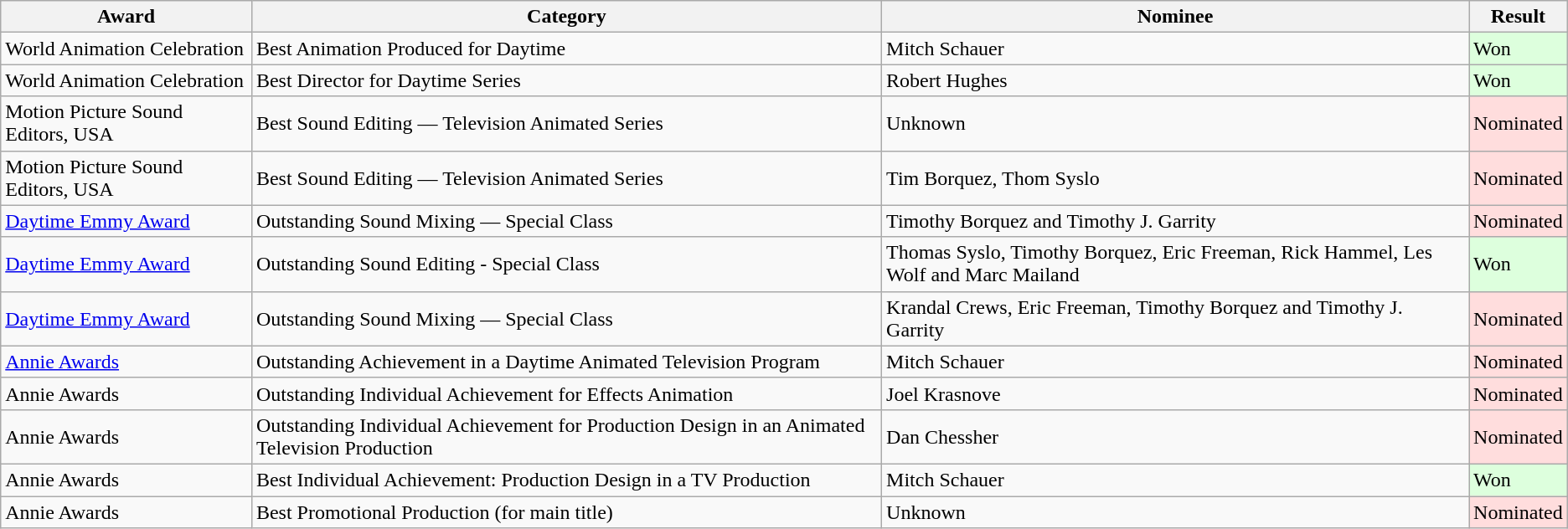<table class="wikitable">
<tr>
<th>Award</th>
<th>Category</th>
<th>Nominee</th>
<th>Result</th>
</tr>
<tr>
<td>World Animation Celebration</td>
<td>Best Animation Produced for Daytime</td>
<td>Mitch Schauer</td>
<td style="background:#dfd;">Won</td>
</tr>
<tr>
<td>World Animation Celebration</td>
<td>Best Director for Daytime Series</td>
<td>Robert Hughes</td>
<td style="background:#dfd;">Won</td>
</tr>
<tr>
<td>Motion Picture Sound Editors, USA</td>
<td>Best Sound Editing — Television Animated Series</td>
<td>Unknown</td>
<td style="background:#fdd;">Nominated</td>
</tr>
<tr>
<td>Motion Picture Sound Editors, USA</td>
<td>Best Sound Editing — Television Animated Series</td>
<td>Tim Borquez, Thom Syslo</td>
<td style="background:#fdd;">Nominated</td>
</tr>
<tr>
<td><a href='#'>Daytime Emmy Award</a></td>
<td>Outstanding Sound Mixing — Special Class</td>
<td>Timothy Borquez and Timothy J. Garrity</td>
<td style="background:#fdd;">Nominated</td>
</tr>
<tr>
<td><a href='#'>Daytime Emmy Award</a></td>
<td>Outstanding Sound Editing - Special Class</td>
<td>Thomas Syslo, Timothy Borquez, Eric Freeman, Rick Hammel, Les Wolf and Marc Mailand</td>
<td style="background:#dfd;">Won</td>
</tr>
<tr>
<td><a href='#'>Daytime Emmy Award</a></td>
<td>Outstanding Sound Mixing — Special Class</td>
<td>Krandal Crews, Eric Freeman, Timothy Borquez and Timothy J. Garrity</td>
<td style="background:#fdd;">Nominated</td>
</tr>
<tr>
<td><a href='#'>Annie Awards</a></td>
<td>Outstanding Achievement in a Daytime Animated Television Program</td>
<td>Mitch Schauer</td>
<td style="background:#fdd;">Nominated</td>
</tr>
<tr>
<td>Annie Awards</td>
<td>Outstanding Individual Achievement for Effects Animation</td>
<td>Joel Krasnove</td>
<td style="background:#fdd;">Nominated</td>
</tr>
<tr>
<td>Annie Awards</td>
<td>Outstanding Individual Achievement for Production Design in an Animated Television Production</td>
<td>Dan Chessher</td>
<td style="background:#fdd;">Nominated</td>
</tr>
<tr>
<td>Annie Awards</td>
<td>Best Individual Achievement: Production Design in a TV Production</td>
<td>Mitch Schauer</td>
<td style="background:#dfd;">Won</td>
</tr>
<tr>
<td>Annie Awards</td>
<td>Best Promotional Production (for main title)</td>
<td>Unknown</td>
<td style="background:#fdd;">Nominated</td>
</tr>
</table>
